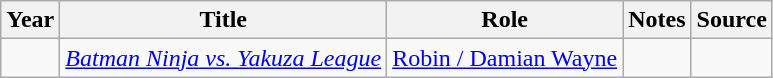<table class="wikitable">
<tr>
<th>Year</th>
<th>Title</th>
<th>Role</th>
<th>Notes</th>
<th>Source</th>
</tr>
<tr>
<td></td>
<td><em><a href='#'>Batman Ninja vs. Yakuza League</a></em></td>
<td><a href='#'>Robin / Damian Wayne</a></td>
<td></td>
</tr>
</table>
